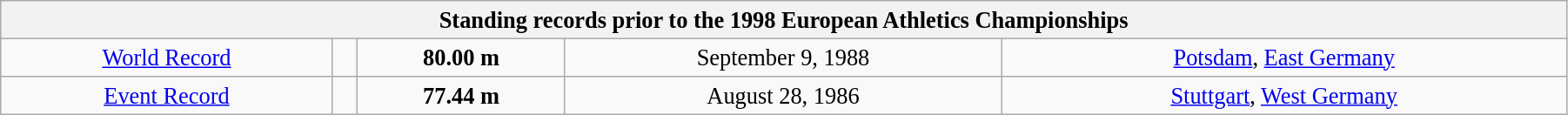<table class="wikitable" style=" text-align:center; font-size:110%;" width="95%">
<tr>
<th colspan="5">Standing records prior to the 1998 European Athletics Championships</th>
</tr>
<tr>
<td><a href='#'>World Record</a></td>
<td></td>
<td><strong>80.00 m </strong></td>
<td>September 9, 1988</td>
<td> <a href='#'>Potsdam</a>, <a href='#'>East Germany</a></td>
</tr>
<tr>
<td><a href='#'>Event Record</a></td>
<td></td>
<td><strong>77.44 m </strong></td>
<td>August 28, 1986</td>
<td> <a href='#'>Stuttgart</a>, <a href='#'>West Germany</a></td>
</tr>
</table>
